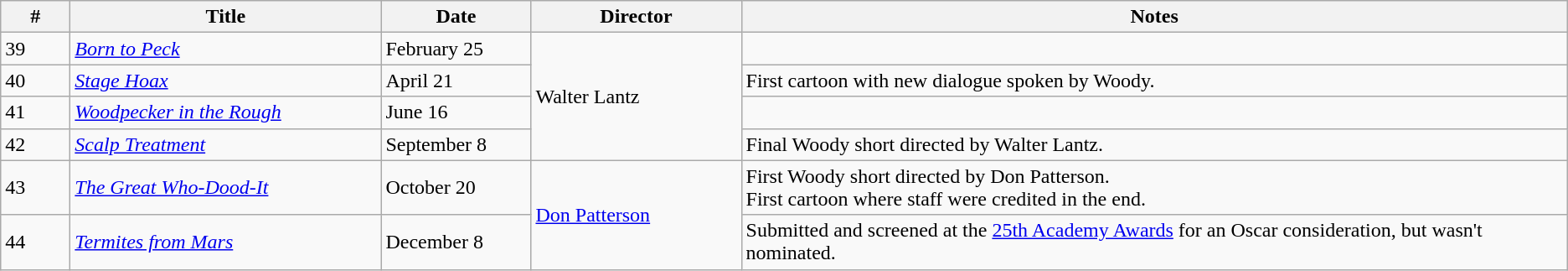<table class="wikitable">
<tr>
<th style="width:3em">#</th>
<th style="width:15em">Title</th>
<th style="width:7em">Date</th>
<th style="width:10em">Director</th>
<th>Notes</th>
</tr>
<tr>
<td>39</td>
<td><em><a href='#'>Born to Peck</a></em></td>
<td>February 25</td>
<td rowspan="4">Walter Lantz</td>
<td></td>
</tr>
<tr>
<td>40</td>
<td><em><a href='#'>Stage Hoax</a></em></td>
<td>April 21</td>
<td>First cartoon with new dialogue spoken by Woody.</td>
</tr>
<tr>
<td>41</td>
<td><em><a href='#'>Woodpecker in the Rough</a></em></td>
<td>June 16</td>
<td></td>
</tr>
<tr>
<td>42</td>
<td><em><a href='#'>Scalp Treatment</a></em></td>
<td>September 8</td>
<td>Final Woody short directed by Walter Lantz.</td>
</tr>
<tr>
<td>43</td>
<td><em><a href='#'>The Great Who-Dood-It</a></em></td>
<td>October 20</td>
<td rowspan="2"><a href='#'>Don Patterson</a></td>
<td>First Woody short directed by Don Patterson.<br>First cartoon where staff were credited in the end.</td>
</tr>
<tr>
<td>44</td>
<td><em><a href='#'>Termites from Mars</a></em></td>
<td>December 8</td>
<td>Submitted and screened at the <a href='#'>25th Academy Awards</a> for an Oscar consideration, but wasn't nominated.</td>
</tr>
</table>
